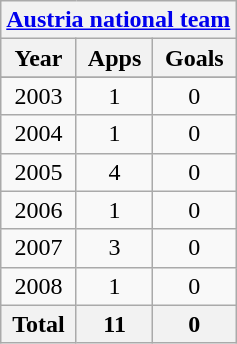<table class="wikitable" style="text-align:center">
<tr>
<th colspan=3><a href='#'>Austria national team</a></th>
</tr>
<tr>
<th>Year</th>
<th>Apps</th>
<th>Goals</th>
</tr>
<tr>
</tr>
<tr>
<td>2003</td>
<td>1</td>
<td>0</td>
</tr>
<tr>
<td>2004</td>
<td>1</td>
<td>0</td>
</tr>
<tr>
<td>2005</td>
<td>4</td>
<td>0</td>
</tr>
<tr>
<td>2006</td>
<td>1</td>
<td>0</td>
</tr>
<tr>
<td>2007</td>
<td>3</td>
<td>0</td>
</tr>
<tr>
<td>2008</td>
<td>1</td>
<td>0</td>
</tr>
<tr>
<th>Total</th>
<th>11</th>
<th>0</th>
</tr>
</table>
